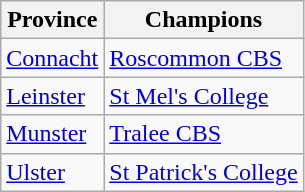<table class="wikitable">
<tr>
<th>Province</th>
<th>Champions</th>
</tr>
<tr>
<td><a href='#'>Connacht</a></td>
<td><a href='#'>Roscommon CBS</a></td>
</tr>
<tr>
<td><a href='#'>Leinster</a></td>
<td><a href='#'>St Mel's College</a></td>
</tr>
<tr>
<td><a href='#'>Munster</a></td>
<td><a href='#'>Tralee CBS</a></td>
</tr>
<tr>
<td><a href='#'>Ulster</a></td>
<td><a href='#'>St Patrick's College</a></td>
</tr>
</table>
